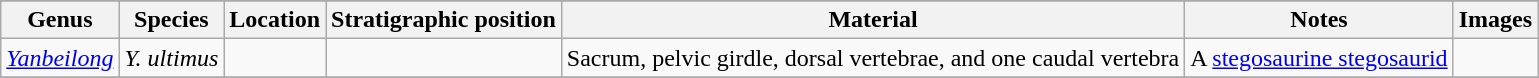<table class="wikitable" align="center">
<tr>
</tr>
<tr>
<th>Genus</th>
<th>Species</th>
<th>Location</th>
<th>Stratigraphic position</th>
<th>Material</th>
<th>Notes</th>
<th>Images</th>
</tr>
<tr>
<td><em><a href='#'>Yanbeilong</a></em></td>
<td><em>Y. ultimus</em></td>
<td></td>
<td></td>
<td>Sacrum, pelvic girdle, dorsal vertebrae, and one caudal vertebra</td>
<td>A <a href='#'>stegosaurine stegosaurid</a></td>
<td></td>
</tr>
<tr>
</tr>
</table>
